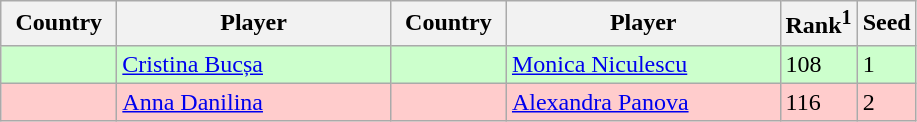<table class="sortable wikitable">
<tr>
<th width="70">Country</th>
<th width="175">Player</th>
<th width="70">Country</th>
<th width="175">Player</th>
<th>Rank<sup>1</sup></th>
<th>Seed</th>
</tr>
<tr style="background:#cfc;">
<td></td>
<td><a href='#'>Cristina Bucșa</a></td>
<td></td>
<td><a href='#'>Monica Niculescu</a></td>
<td>108</td>
<td>1</td>
</tr>
<tr style="background:#fcc;">
<td></td>
<td><a href='#'>Anna Danilina</a></td>
<td></td>
<td><a href='#'>Alexandra Panova</a></td>
<td>116</td>
<td>2</td>
</tr>
</table>
